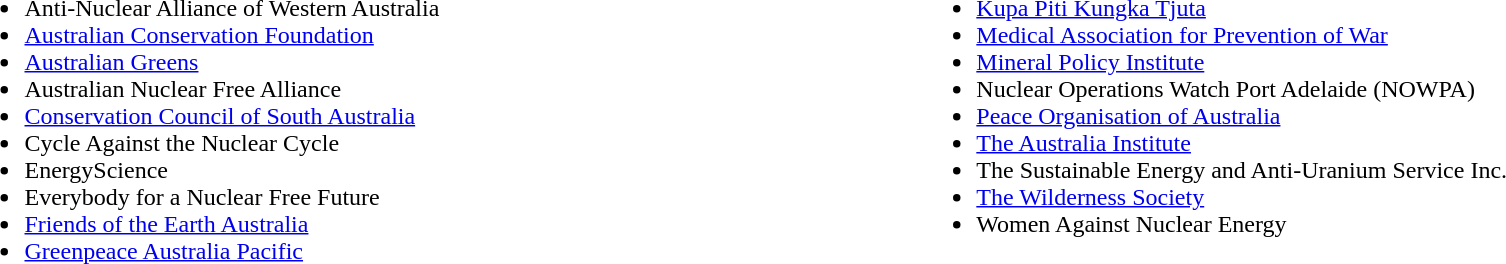<table>
<tr valign=top>
<td style="width:1200px; text-align:left;"><br><ul><li>Anti-Nuclear Alliance of Western Australia</li><li><a href='#'>Australian Conservation Foundation</a></li><li><a href='#'>Australian Greens</a></li><li>Australian Nuclear Free Alliance</li><li><a href='#'>Conservation Council of South Australia</a></li><li>Cycle Against the Nuclear Cycle</li><li>EnergyScience</li><li>Everybody for a Nuclear Free Future</li><li><a href='#'>Friends of the Earth Australia</a></li><li><a href='#'>Greenpeace Australia Pacific</a></li></ul></td>
<td style="width:1200px; text-align:left;"><br><ul><li><a href='#'>Kupa Piti Kungka Tjuta</a></li><li><a href='#'>Medical Association for Prevention of War</a></li><li><a href='#'>Mineral Policy Institute</a></li><li>Nuclear Operations Watch Port Adelaide (NOWPA)</li><li><a href='#'>Peace Organisation of Australia</a></li><li><a href='#'>The Australia Institute</a></li><li>The Sustainable Energy and Anti-Uranium Service Inc.</li><li><a href='#'>The Wilderness Society</a></li><li>Women Against Nuclear Energy</li></ul></td>
</tr>
</table>
